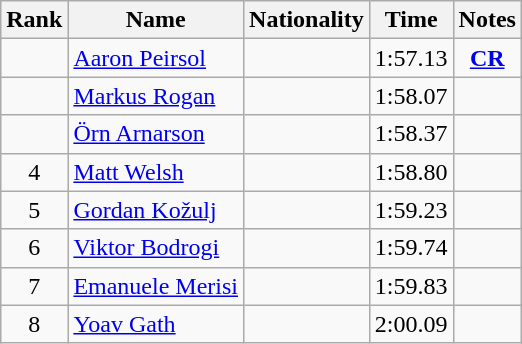<table class="wikitable sortable" style="text-align:center">
<tr>
<th>Rank</th>
<th>Name</th>
<th>Nationality</th>
<th>Time</th>
<th>Notes</th>
</tr>
<tr>
<td></td>
<td align=left><a href='#'>Aaron Peirsol</a></td>
<td align=left></td>
<td>1:57.13</td>
<td><strong><a href='#'>CR</a></strong></td>
</tr>
<tr>
<td></td>
<td align=left><a href='#'>Markus Rogan</a></td>
<td align=left></td>
<td>1:58.07</td>
<td></td>
</tr>
<tr>
<td></td>
<td align=left><a href='#'>Örn Arnarson</a></td>
<td align=left></td>
<td>1:58.37</td>
<td></td>
</tr>
<tr>
<td>4</td>
<td align=left><a href='#'>Matt Welsh</a></td>
<td align=left></td>
<td>1:58.80</td>
<td></td>
</tr>
<tr>
<td>5</td>
<td align=left><a href='#'>Gordan Kožulj</a></td>
<td align=left></td>
<td>1:59.23</td>
<td></td>
</tr>
<tr>
<td>6</td>
<td align=left><a href='#'>Viktor Bodrogi</a></td>
<td align=left></td>
<td>1:59.74</td>
<td></td>
</tr>
<tr>
<td>7</td>
<td align=left><a href='#'>Emanuele Merisi</a></td>
<td align=left></td>
<td>1:59.83</td>
<td></td>
</tr>
<tr>
<td>8</td>
<td align=left><a href='#'>Yoav Gath</a></td>
<td align=left></td>
<td>2:00.09</td>
<td></td>
</tr>
</table>
